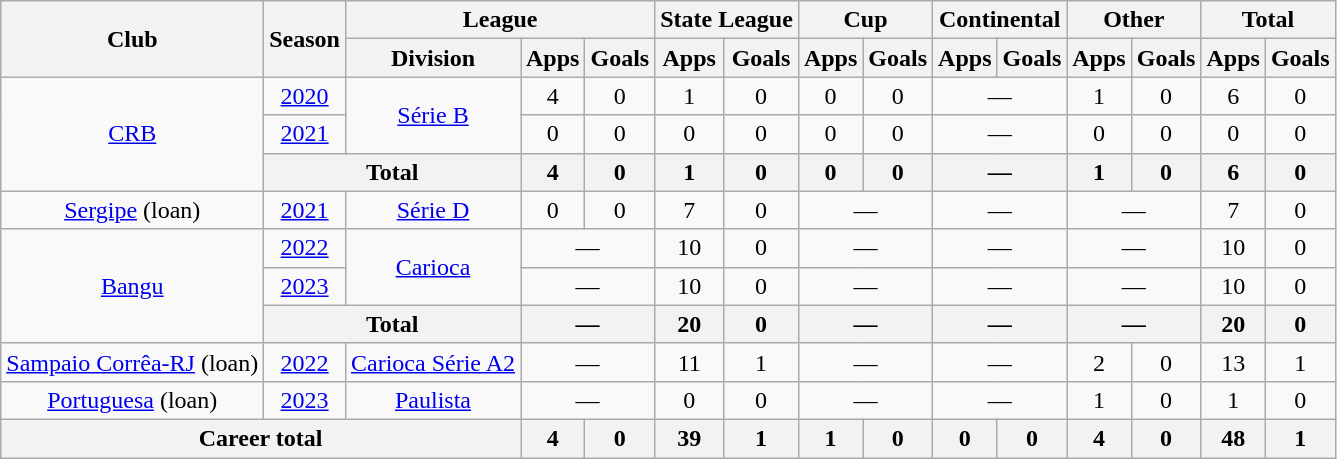<table class="wikitable" style="text-align: center;">
<tr>
<th rowspan="2">Club</th>
<th rowspan="2">Season</th>
<th colspan="3">League</th>
<th colspan="2">State League</th>
<th colspan="2">Cup</th>
<th colspan="2">Continental</th>
<th colspan="2">Other</th>
<th colspan="2">Total</th>
</tr>
<tr>
<th>Division</th>
<th>Apps</th>
<th>Goals</th>
<th>Apps</th>
<th>Goals</th>
<th>Apps</th>
<th>Goals</th>
<th>Apps</th>
<th>Goals</th>
<th>Apps</th>
<th>Goals</th>
<th>Apps</th>
<th>Goals</th>
</tr>
<tr>
<td rowspan="3" valign="center"><a href='#'>CRB</a></td>
<td><a href='#'>2020</a></td>
<td rowspan="2"><a href='#'>Série B</a></td>
<td>4</td>
<td>0</td>
<td>1</td>
<td>0</td>
<td>0</td>
<td>0</td>
<td colspan="2">—</td>
<td>1</td>
<td>0</td>
<td>6</td>
<td>0</td>
</tr>
<tr>
<td><a href='#'>2021</a></td>
<td>0</td>
<td>0</td>
<td>0</td>
<td>0</td>
<td>0</td>
<td>0</td>
<td colspan="2">—</td>
<td>0</td>
<td>0</td>
<td>0</td>
<td>0</td>
</tr>
<tr>
<th colspan="2">Total</th>
<th>4</th>
<th>0</th>
<th>1</th>
<th>0</th>
<th>0</th>
<th>0</th>
<th colspan="2">—</th>
<th>1</th>
<th>0</th>
<th>6</th>
<th>0</th>
</tr>
<tr>
<td valign="center"><a href='#'>Sergipe</a> (loan)</td>
<td><a href='#'>2021</a></td>
<td><a href='#'>Série D</a></td>
<td>0</td>
<td>0</td>
<td>7</td>
<td>0</td>
<td colspan="2">—</td>
<td colspan="2">—</td>
<td colspan="2">—</td>
<td>7</td>
<td>0</td>
</tr>
<tr>
<td rowspan="3" valign="center"><a href='#'>Bangu</a></td>
<td><a href='#'>2022</a></td>
<td rowspan="2"><a href='#'>Carioca</a></td>
<td colspan="2">—</td>
<td>10</td>
<td>0</td>
<td colspan="2">—</td>
<td colspan="2">—</td>
<td colspan="2">—</td>
<td>10</td>
<td>0</td>
</tr>
<tr>
<td><a href='#'>2023</a></td>
<td colspan="2">—</td>
<td>10</td>
<td>0</td>
<td colspan="2">—</td>
<td colspan="2">—</td>
<td colspan="2">—</td>
<td>10</td>
<td>0</td>
</tr>
<tr>
<th colspan="2">Total</th>
<th colspan="2">—</th>
<th>20</th>
<th>0</th>
<th colspan="2">—</th>
<th colspan="2">—</th>
<th colspan="2">—</th>
<th>20</th>
<th>0</th>
</tr>
<tr>
<td valign="center"><a href='#'>Sampaio Corrêa-RJ</a> (loan)</td>
<td><a href='#'>2022</a></td>
<td><a href='#'>Carioca Série A2</a></td>
<td colspan="2">—</td>
<td>11</td>
<td>1</td>
<td colspan="2">—</td>
<td colspan="2">—</td>
<td>2</td>
<td>0</td>
<td>13</td>
<td>1</td>
</tr>
<tr>
<td valign="center"><a href='#'>Portuguesa</a> (loan)</td>
<td><a href='#'>2023</a></td>
<td><a href='#'>Paulista</a></td>
<td colspan="2">—</td>
<td>0</td>
<td>0</td>
<td colspan="2">—</td>
<td colspan="2">—</td>
<td>1</td>
<td>0</td>
<td>1</td>
<td>0</td>
</tr>
<tr>
<th colspan="3"><strong>Career total</strong></th>
<th>4</th>
<th>0</th>
<th>39</th>
<th>1</th>
<th>1</th>
<th>0</th>
<th>0</th>
<th>0</th>
<th>4</th>
<th>0</th>
<th>48</th>
<th>1</th>
</tr>
</table>
